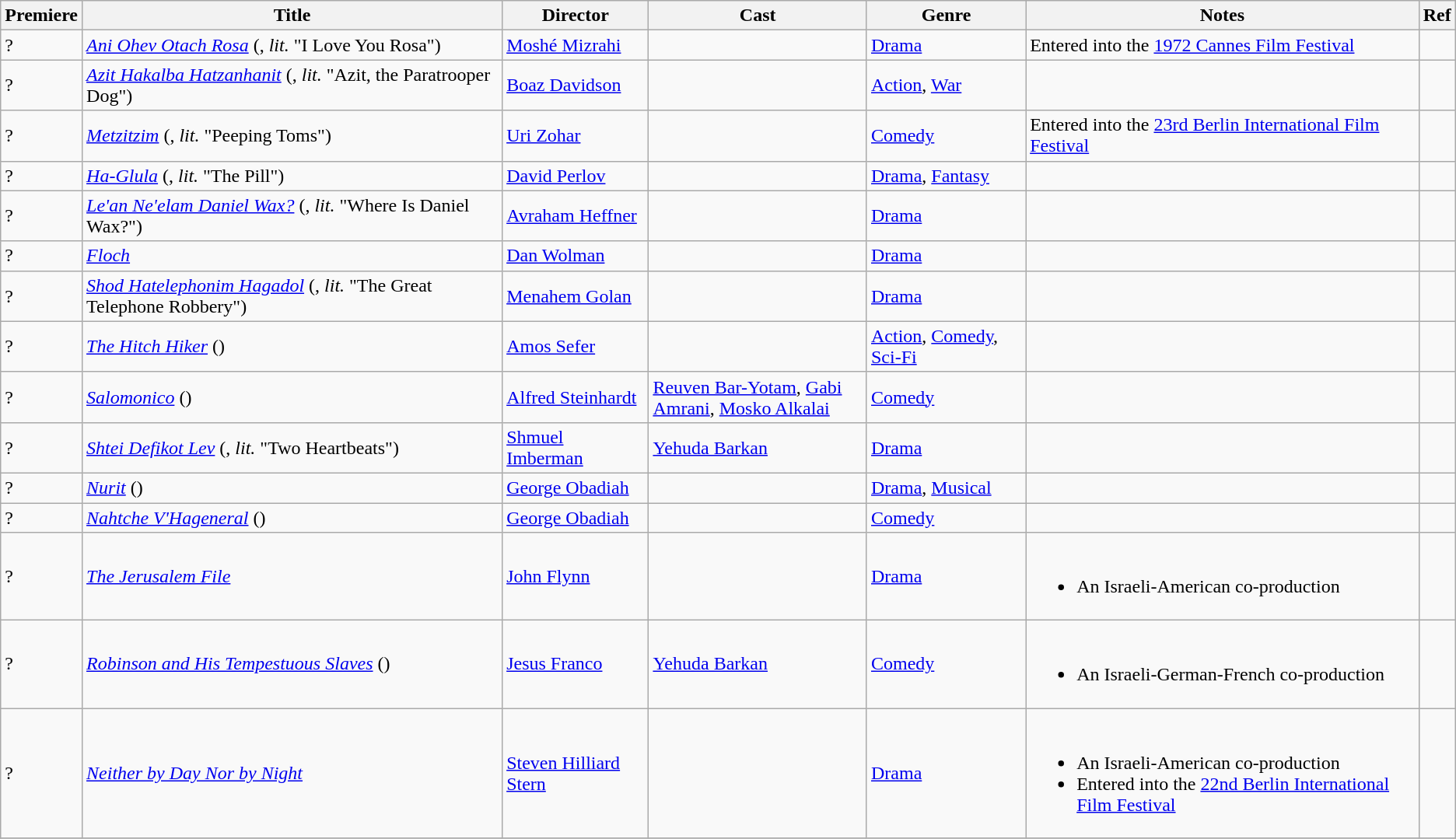<table class="wikitable">
<tr>
<th>Premiere</th>
<th>Title</th>
<th>Director</th>
<th width=15%>Cast</th>
<th>Genre</th>
<th>Notes</th>
<th>Ref</th>
</tr>
<tr>
<td>?</td>
<td><em><a href='#'>Ani Ohev Otach Rosa</a></em> (, <em>lit.</em> "I Love You Rosa")</td>
<td><a href='#'>Moshé Mizrahi</a></td>
<td></td>
<td><a href='#'>Drama</a></td>
<td>Entered into the <a href='#'>1972 Cannes Film Festival</a></td>
<td></td>
</tr>
<tr>
<td>?</td>
<td><em><a href='#'>Azit Hakalba Hatzanhanit</a></em> (, <em>lit.</em> "Azit, the Paratrooper Dog")</td>
<td><a href='#'>Boaz Davidson</a></td>
<td></td>
<td><a href='#'>Action</a>, <a href='#'>War</a></td>
<td></td>
<td></td>
</tr>
<tr>
<td>?</td>
<td><em><a href='#'>Metzitzim</a></em> (, <em>lit.</em> "Peeping Toms")</td>
<td><a href='#'>Uri Zohar</a></td>
<td></td>
<td><a href='#'>Comedy</a></td>
<td>Entered into the <a href='#'>23rd Berlin International Film Festival</a></td>
<td></td>
</tr>
<tr>
<td>?</td>
<td><em><a href='#'>Ha-Glula</a></em> (, <em>lit.</em> "The Pill")</td>
<td><a href='#'>David Perlov</a></td>
<td></td>
<td><a href='#'>Drama</a>, <a href='#'>Fantasy</a></td>
<td></td>
<td></td>
</tr>
<tr>
<td>?</td>
<td><em><a href='#'>Le'an Ne'elam Daniel Wax?</a></em> (, <em>lit.</em> "Where Is Daniel Wax?")</td>
<td><a href='#'>Avraham Heffner</a></td>
<td></td>
<td><a href='#'>Drama</a></td>
<td></td>
<td></td>
</tr>
<tr>
<td>?</td>
<td><em><a href='#'>Floch</a></em></td>
<td><a href='#'>Dan Wolman</a></td>
<td></td>
<td><a href='#'>Drama</a></td>
<td></td>
<td></td>
</tr>
<tr>
<td>?</td>
<td><em><a href='#'>Shod Hatelephonim Hagadol</a></em> (, <em>lit.</em> "The Great Telephone Robbery")</td>
<td><a href='#'>Menahem Golan</a></td>
<td></td>
<td><a href='#'>Drama</a></td>
<td></td>
<td></td>
</tr>
<tr>
<td>?</td>
<td><em><a href='#'>The Hitch Hiker</a></em> ()</td>
<td><a href='#'>Amos Sefer</a></td>
<td></td>
<td><a href='#'>Action</a>, <a href='#'>Comedy</a>, <a href='#'>Sci-Fi</a></td>
<td></td>
<td></td>
</tr>
<tr>
<td>?</td>
<td><em><a href='#'>Salomonico</a></em> ()</td>
<td><a href='#'>Alfred Steinhardt</a></td>
<td><a href='#'>Reuven Bar-Yotam</a>, <a href='#'>Gabi Amrani</a>, <a href='#'>Mosko Alkalai</a></td>
<td><a href='#'>Comedy</a></td>
<td></td>
<td></td>
</tr>
<tr>
<td>?</td>
<td><em><a href='#'>Shtei Defikot Lev</a></em> (, <em>lit.</em> "Two Heartbeats")</td>
<td><a href='#'>Shmuel Imberman</a></td>
<td><a href='#'>Yehuda Barkan</a></td>
<td><a href='#'>Drama</a></td>
<td></td>
<td></td>
</tr>
<tr>
<td>?</td>
<td><em><a href='#'>Nurit</a></em> ()</td>
<td><a href='#'>George Obadiah</a></td>
<td></td>
<td><a href='#'>Drama</a>, <a href='#'>Musical</a></td>
<td></td>
<td></td>
</tr>
<tr>
<td>?</td>
<td><em><a href='#'>Nahtche V'Hageneral</a></em> ()</td>
<td><a href='#'>George Obadiah</a></td>
<td></td>
<td><a href='#'>Comedy</a></td>
<td></td>
<td></td>
</tr>
<tr>
<td>?</td>
<td><em><a href='#'>The Jerusalem File</a></em></td>
<td><a href='#'>John Flynn</a></td>
<td></td>
<td><a href='#'>Drama</a></td>
<td><br><ul><li>An Israeli-American co-production</li></ul></td>
<td></td>
</tr>
<tr>
<td>?</td>
<td><em><a href='#'>Robinson and His Tempestuous Slaves</a></em> ()</td>
<td><a href='#'>Jesus Franco</a></td>
<td><a href='#'>Yehuda Barkan</a></td>
<td><a href='#'>Comedy</a></td>
<td><br><ul><li>An Israeli-German-French co-production</li></ul></td>
<td></td>
</tr>
<tr>
<td>?</td>
<td><em><a href='#'>Neither by Day Nor by Night</a></em></td>
<td><a href='#'>Steven Hilliard Stern</a></td>
<td></td>
<td><a href='#'>Drama</a></td>
<td><br><ul><li>An Israeli-American co-production</li><li>Entered into the <a href='#'>22nd Berlin International Film Festival</a></li></ul></td>
<td></td>
</tr>
<tr>
</tr>
</table>
